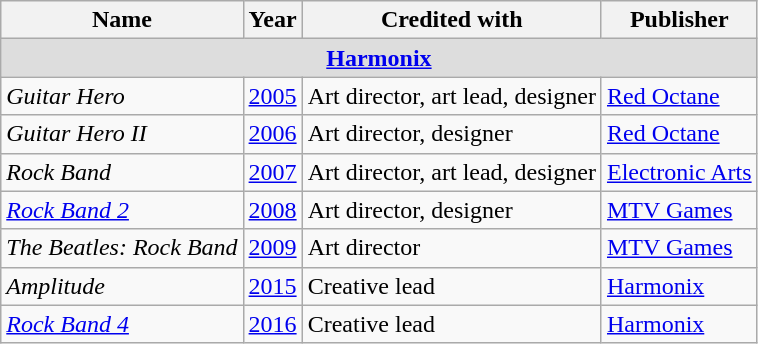<table class="wikitable sortable" border="1">
<tr>
<th scope="col">Name</th>
<th scope="col">Year</th>
<th scope="col">Credited with</th>
<th scope="col">Publisher</th>
</tr>
<tr style="text-align:center;background:#ddd;">
<td colspan="4"><strong><a href='#'>Harmonix</a></strong></td>
</tr>
<tr>
<td><em>Guitar Hero</em></td>
<td><a href='#'>2005</a></td>
<td>Art director, art lead, designer</td>
<td><a href='#'>Red Octane</a></td>
</tr>
<tr>
<td><em>Guitar Hero II</em></td>
<td><a href='#'>2006</a></td>
<td>Art director, designer</td>
<td><a href='#'>Red Octane</a></td>
</tr>
<tr>
<td><em>Rock Band</em></td>
<td><a href='#'>2007</a></td>
<td>Art director, art lead, designer</td>
<td><a href='#'>Electronic Arts</a></td>
</tr>
<tr>
<td><em><a href='#'>Rock Band 2</a></em></td>
<td><a href='#'>2008</a></td>
<td>Art director, designer</td>
<td><a href='#'>MTV Games</a></td>
</tr>
<tr>
<td><em>The Beatles: Rock Band</em></td>
<td><a href='#'>2009</a></td>
<td>Art director</td>
<td><a href='#'>MTV Games</a></td>
</tr>
<tr>
<td><em>Amplitude</em></td>
<td><a href='#'>2015</a></td>
<td>Creative lead</td>
<td><a href='#'>Harmonix</a></td>
</tr>
<tr>
<td><em><a href='#'>Rock Band 4</a></em></td>
<td><a href='#'>2016</a></td>
<td>Creative lead</td>
<td><a href='#'>Harmonix</a></td>
</tr>
</table>
